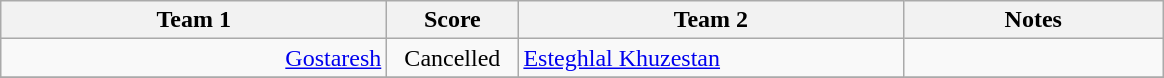<table class="wikitable" style="text-align:center">
<tr>
<th width=250>Team 1</th>
<th width=80>Score</th>
<th width=250>Team 2</th>
<th width=165>Notes</th>
</tr>
<tr>
<td align="right"><a href='#'>Gostaresh</a></td>
<td>Cancelled</td>
<td align="left"><a href='#'>Esteghlal Khuzestan</a></td>
<td></td>
</tr>
<tr>
</tr>
</table>
